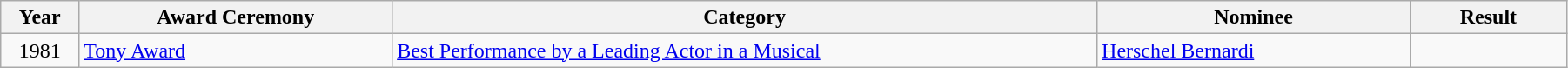<table class="wikitable" width="95%">
<tr>
<th width="5%">Year</th>
<th width="20%">Award Ceremony</th>
<th width="45%">Category</th>
<th width="20%">Nominee</th>
<th width="10%">Result</th>
</tr>
<tr>
<td align="center">1981</td>
<td><a href='#'>Tony Award</a></td>
<td><a href='#'>Best Performance by a Leading Actor in a Musical</a></td>
<td><a href='#'>Herschel Bernardi</a></td>
<td></td>
</tr>
</table>
